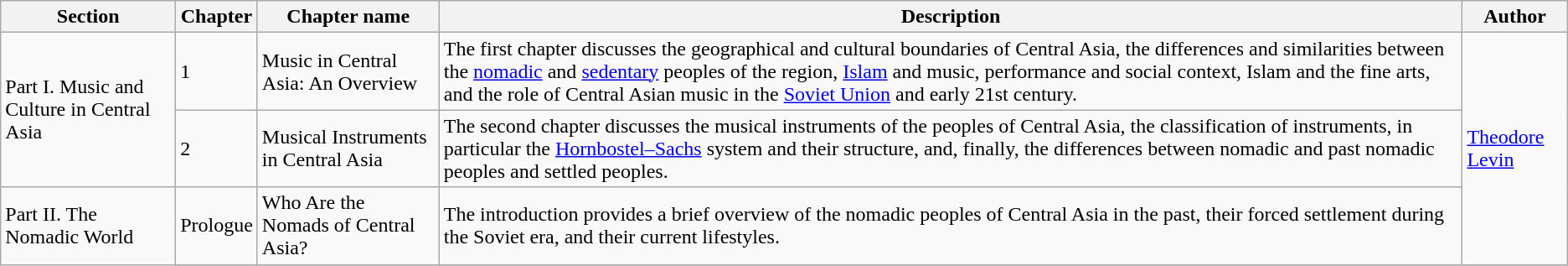<table class="wikitable" style="text-align:left;">
<tr>
<th>Section</th>
<th>Chapter</th>
<th>Chapter name</th>
<th>Description</th>
<th>Author</th>
</tr>
<tr>
<td rowspan="2">Part I. Music and Culture in Central Asia</td>
<td>1</td>
<td>Music in Central Asia: An Overview</td>
<td>The first chapter discusses the geographical and cultural boundaries of Central Asia, the differences and similarities between the <a href='#'>nomadic</a> and <a href='#'>sedentary</a> peoples of the region, <a href='#'>Islam</a> and music, performance and social context, Islam and the fine arts, and the role of Central Asian music in the <a href='#'>Soviet Union</a> and early 21st century.</td>
<td rowspan="3"><a href='#'>Theodore Levin</a></td>
</tr>
<tr>
<td>2</td>
<td>Musical Instruments in Central Asia</td>
<td>The second chapter discusses the musical instruments of the peoples of Central Asia, the classification of instruments, in particular the <a href='#'>Hornbostel–Sachs</a> system and their structure, and, finally, the differences between nomadic and past nomadic peoples and settled peoples.</td>
</tr>
<tr>
<td rowspan="18">Part II. The Nomadic World</td>
<td>Prologue</td>
<td>Who Are the Nomads of Central Asia?</td>
<td>The introduction provides a brief overview of the nomadic peoples of Central Asia in the past, their forced settlement during the Soviet era, and their current lifestyles.</td>
</tr>
<tr>
</tr>
</table>
